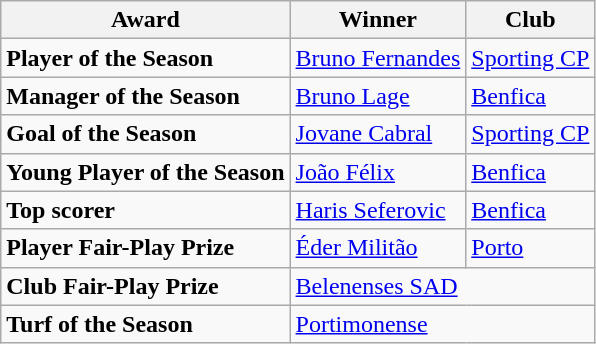<table class="wikitable">
<tr>
<th style>Award</th>
<th>Winner</th>
<th>Club</th>
</tr>
<tr>
<td><strong>Player of the Season</strong></td>
<td> <a href='#'>Bruno Fernandes</a></td>
<td><a href='#'>Sporting CP</a></td>
</tr>
<tr>
<td><strong>Manager of the Season</strong></td>
<td> <a href='#'>Bruno Lage</a></td>
<td><a href='#'>Benfica</a></td>
</tr>
<tr>
<td><strong>Goal of the Season</strong></td>
<td> <a href='#'>Jovane Cabral</a></td>
<td><a href='#'>Sporting CP</a></td>
</tr>
<tr>
<td><strong>Young Player of the Season</strong></td>
<td> <a href='#'>João Félix</a></td>
<td><a href='#'>Benfica</a></td>
</tr>
<tr>
<td><strong>Top scorer</strong></td>
<td> <a href='#'>Haris Seferovic</a></td>
<td><a href='#'>Benfica</a></td>
</tr>
<tr>
<td><strong>Player Fair-Play Prize</strong></td>
<td> <a href='#'>Éder Militão</a></td>
<td><a href='#'>Porto</a></td>
</tr>
<tr>
<td><strong>Club Fair-Play Prize</strong></td>
<td colspan="2"><a href='#'>Belenenses SAD</a></td>
</tr>
<tr>
<td><strong>Turf of the Season</strong></td>
<td colspan="2"><a href='#'>Portimonense</a></td>
</tr>
</table>
